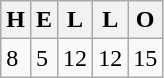<table class="wikitable floatright">
<tr>
<th>H</th>
<th>E</th>
<th>L</th>
<th>L</th>
<th>O</th>
</tr>
<tr>
<td>8</td>
<td>5</td>
<td>12</td>
<td>12</td>
<td>15</td>
</tr>
</table>
